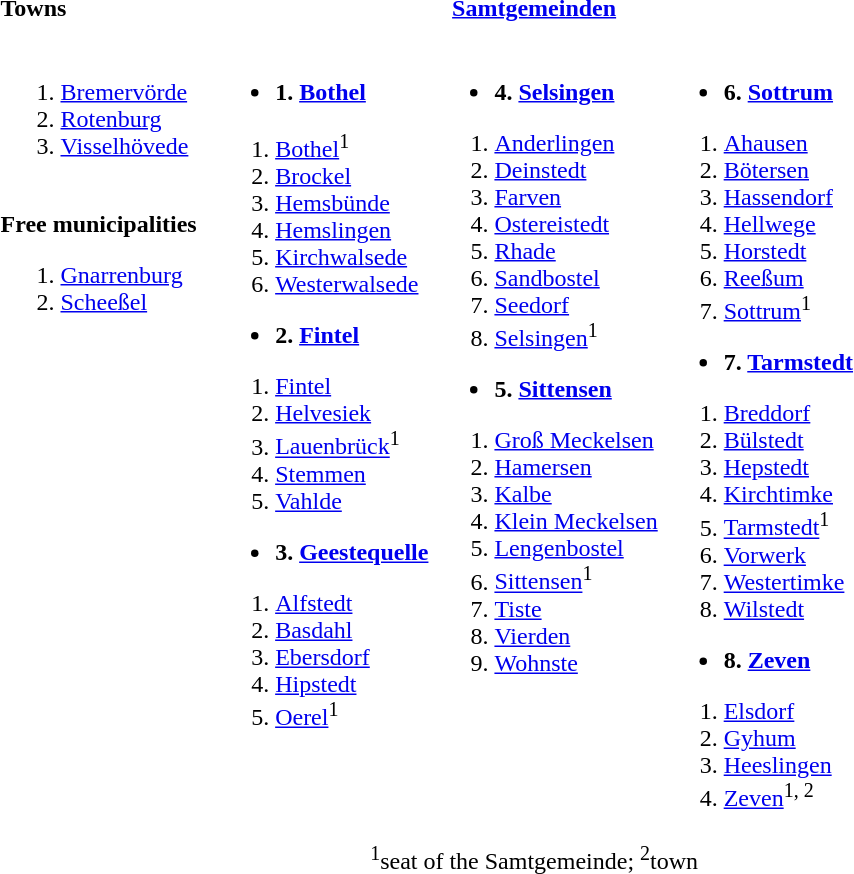<table>
<tr>
<th align=left width=25%>Towns</th>
<th colspan=3 align=center width=75%><a href='#'>Samtgemeinden</a></th>
</tr>
<tr valign=top>
<td><br><ol><li><a href='#'>Bremervörde</a></li><li><a href='#'>Rotenburg</a></li><li><a href='#'>Visselhövede</a></li></ol><br>
<strong>Free municipalities</strong><ol><li><a href='#'>Gnarrenburg</a></li><li><a href='#'>Scheeßel</a></li></ol></td>
<td><br><ul><li><strong>1. <a href='#'>Bothel</a></strong></li></ul><ol><li><a href='#'>Bothel</a><sup>1</sup></li><li><a href='#'>Brockel</a></li><li><a href='#'>Hemsbünde</a></li><li><a href='#'>Hemslingen</a></li><li><a href='#'>Kirchwalsede</a></li><li><a href='#'>Westerwalsede</a></li></ol><ul><li><strong>2. <a href='#'>Fintel</a></strong></li></ul><ol><li><a href='#'>Fintel</a></li><li><a href='#'>Helvesiek</a></li><li><a href='#'>Lauenbrück</a><sup>1</sup></li><li><a href='#'>Stemmen</a></li><li><a href='#'>Vahlde</a></li></ol><ul><li><strong>3. <a href='#'>Geestequelle</a></strong></li></ul><ol><li><a href='#'>Alfstedt</a></li><li><a href='#'>Basdahl</a></li><li><a href='#'>Ebersdorf</a></li><li><a href='#'>Hipstedt</a></li><li><a href='#'>Oerel</a><sup>1</sup></li></ol></td>
<td><br><ul><li><strong>4. <a href='#'>Selsingen</a></strong></li></ul><ol><li><a href='#'>Anderlingen</a></li><li><a href='#'>Deinstedt</a></li><li><a href='#'>Farven</a></li><li><a href='#'>Ostereistedt</a></li><li><a href='#'>Rhade</a></li><li><a href='#'>Sandbostel</a></li><li><a href='#'>Seedorf</a></li><li><a href='#'>Selsingen</a><sup>1</sup></li></ol><ul><li><strong>5. <a href='#'>Sittensen</a></strong></li></ul><ol><li><a href='#'>Groß Meckelsen</a></li><li><a href='#'>Hamersen</a></li><li><a href='#'>Kalbe</a></li><li><a href='#'>Klein Meckelsen</a></li><li><a href='#'>Lengenbostel</a></li><li><a href='#'>Sittensen</a><sup>1</sup></li><li><a href='#'>Tiste</a></li><li><a href='#'>Vierden</a></li><li><a href='#'>Wohnste</a></li></ol></td>
<td><br><ul><li><strong>6. <a href='#'>Sottrum</a></strong></li></ul><ol><li><a href='#'>Ahausen</a></li><li><a href='#'>Bötersen</a></li><li><a href='#'>Hassendorf</a></li><li><a href='#'>Hellwege</a></li><li><a href='#'>Horstedt</a></li><li><a href='#'>Reeßum</a></li><li><a href='#'>Sottrum</a><sup>1</sup></li></ol><ul><li><strong>7. <a href='#'>Tarmstedt</a></strong></li></ul><ol><li><a href='#'>Breddorf</a></li><li><a href='#'>Bülstedt</a></li><li><a href='#'>Hepstedt</a></li><li><a href='#'>Kirchtimke</a></li><li><a href='#'>Tarmstedt</a><sup>1</sup></li><li><a href='#'>Vorwerk</a></li><li><a href='#'>Westertimke</a></li><li><a href='#'>Wilstedt</a></li></ol><ul><li><strong>8. <a href='#'>Zeven</a></strong></li></ul><ol><li><a href='#'>Elsdorf</a></li><li><a href='#'>Gyhum</a></li><li><a href='#'>Heeslingen</a></li><li><a href='#'>Zeven</a><sup>1, 2</sup></li></ol></td>
</tr>
<tr>
<td></td>
<td colspan=3 align=center><sup>1</sup>seat of the Samtgemeinde; <sup>2</sup>town</td>
</tr>
</table>
